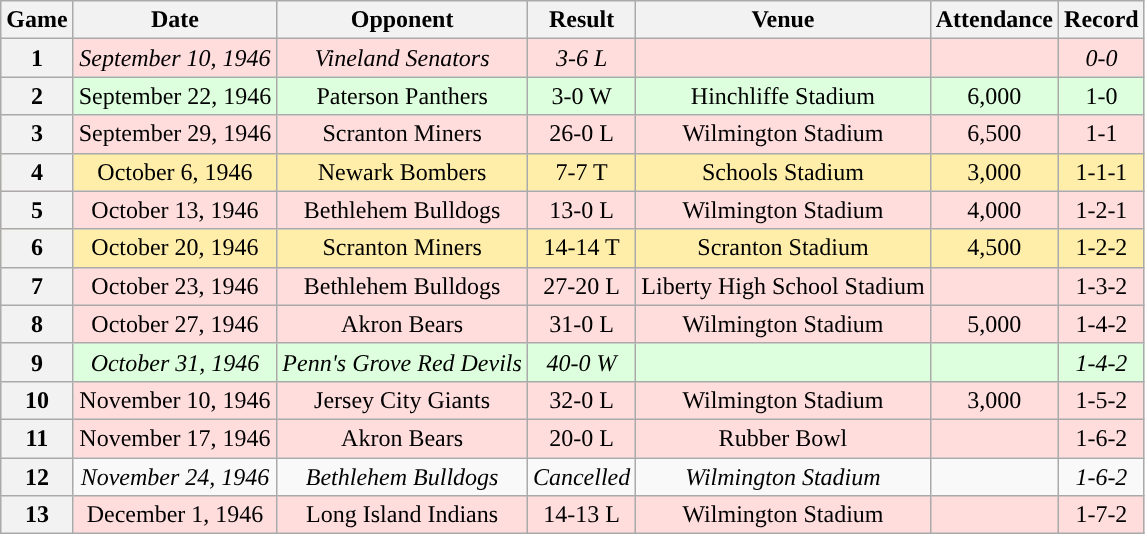<table class="wikitable" style="text-align:center">
<tr>
<th>Game</th>
<th>Date</th>
<th>Opponent</th>
<th>Result</th>
<th>Venue</th>
<th>Attendance</th>
<th>Record</th>
</tr>
<tr style="background: #ffdddd;">
<th scope="row">1</th>
<td><em>September 10, 1946</em></td>
<td><em>Vineland Senators</em></td>
<td><em>3-6 L</em></td>
<td></td>
<td></td>
<td><em>0-0</em></td>
</tr>
<tr style="background:#dfd;">
<th scope="row">2</th>
<td>September 22, 1946</td>
<td>Paterson Panthers</td>
<td>3-0 W</td>
<td>Hinchliffe Stadium</td>
<td>6,000</td>
<td>1-0</td>
</tr>
<tr style="background: #ffdddd;">
<th scope="row">3</th>
<td>September 29, 1946</td>
<td>Scranton Miners</td>
<td>26-0 L</td>
<td>Wilmington Stadium</td>
<td>6,500</td>
<td>1-1</td>
</tr>
<tr style="background:#fea;">
<th scope="row">4</th>
<td>October 6, 1946</td>
<td>Newark Bombers</td>
<td>7-7 T</td>
<td>Schools Stadium</td>
<td>3,000</td>
<td>1-1-1</td>
</tr>
<tr style="background: #ffdddd;">
<th scope="row">5</th>
<td>October 13, 1946</td>
<td>Bethlehem Bulldogs</td>
<td>13-0 L</td>
<td>Wilmington Stadium</td>
<td>4,000</td>
<td>1-2-1</td>
</tr>
<tr style="background:#fea;">
<th scope="row">6</th>
<td>October 20, 1946</td>
<td>Scranton Miners</td>
<td>14-14 T</td>
<td>Scranton Stadium</td>
<td>4,500</td>
<td>1-2-2</td>
</tr>
<tr style="background: #ffdddd;">
<th scope="row">7</th>
<td>October 23, 1946</td>
<td>Bethlehem Bulldogs</td>
<td>27-20 L</td>
<td>Liberty High School Stadium</td>
<td></td>
<td>1-3-2</td>
</tr>
<tr style="background: #ffdddd;">
<th scope="row">8</th>
<td>October 27, 1946</td>
<td>Akron Bears</td>
<td>31-0 L</td>
<td>Wilmington Stadium</td>
<td>5,000</td>
<td>1-4-2</td>
</tr>
<tr style="background:#dfd;">
<th scope="row">9</th>
<td><em>October 31, 1946</em></td>
<td><em>Penn's Grove Red Devils</em></td>
<td><em>40-0 W</em></td>
<td></td>
<td></td>
<td><em>1-4-2</em></td>
</tr>
<tr style="background: #ffdddd;">
<th scope="row">10</th>
<td>November 10, 1946</td>
<td>Jersey City Giants</td>
<td>32-0 L</td>
<td>Wilmington Stadium</td>
<td>3,000</td>
<td>1-5-2</td>
</tr>
<tr style="background: #ffdddd;">
<th scope="row">11</th>
<td>November 17, 1946</td>
<td>Akron Bears</td>
<td>20-0 L</td>
<td>Rubber Bowl</td>
<td></td>
<td>1-6-2</td>
</tr>
<tr style="background:">
<th scope="row">12</th>
<td><em>November 24, 1946</em></td>
<td><em>Bethlehem Bulldogs</em></td>
<td><em>Cancelled</em></td>
<td><em>Wilmington Stadium</em></td>
<td></td>
<td><em>1-6-2</em></td>
</tr>
<tr style="background: #ffdddd;">
<th scope="row">13</th>
<td>December 1, 1946</td>
<td>Long Island Indians</td>
<td>14-13 L</td>
<td>Wilmington Stadium</td>
<td></td>
<td>1-7-2</td>
</tr>
</table>
